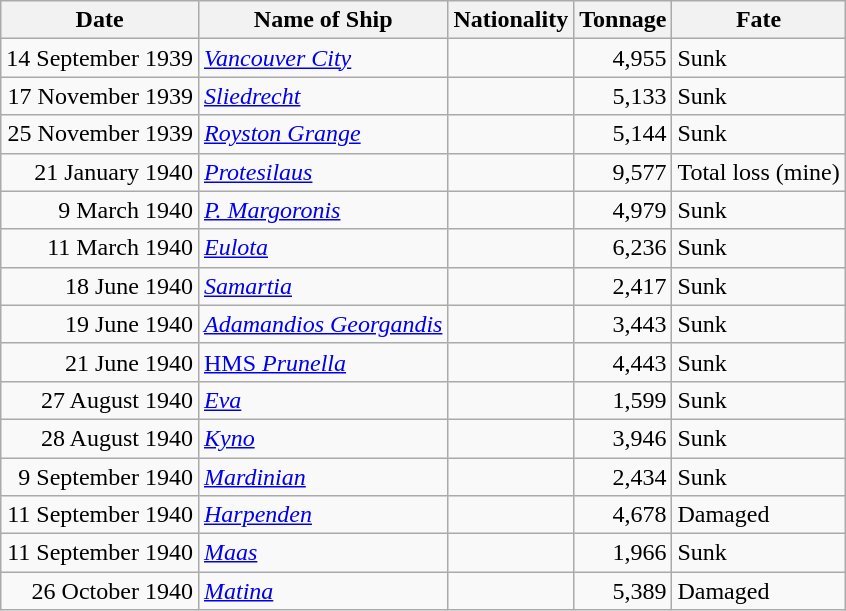<table class="wikitable sortable" border="1">
<tr>
<th>Date</th>
<th>Name of Ship</th>
<th>Nationality</th>
<th>Tonnage</th>
<th>Fate</th>
</tr>
<tr>
<td align="right">14 September 1939</td>
<td align="left"><em><a href='#'>Vancouver City</a></em></td>
<td align="left"></td>
<td align="right">4,955</td>
<td align="left">Sunk</td>
</tr>
<tr>
<td align="right">17 November 1939</td>
<td align="left"><em><a href='#'>Sliedrecht</a></em></td>
<td align="left"></td>
<td align="right">5,133</td>
<td align="left">Sunk</td>
</tr>
<tr>
<td align="right">25 November 1939</td>
<td align="left"><em><a href='#'>Royston Grange</a></em></td>
<td align="left"></td>
<td align="right">5,144</td>
<td align="left">Sunk</td>
</tr>
<tr>
<td align="right">21 January 1940</td>
<td align="left"><em><a href='#'>Protesilaus</a></em></td>
<td align="left"></td>
<td align="right">9,577</td>
<td align="left">Total loss (mine)</td>
</tr>
<tr>
<td align="right">9 March 1940</td>
<td align="left"><em><a href='#'>P. Margoronis</a></em></td>
<td align="left"></td>
<td align="right">4,979</td>
<td align="left">Sunk</td>
</tr>
<tr>
<td align="right">11 March 1940</td>
<td align="left"><em><a href='#'>Eulota</a></em></td>
<td align="left"></td>
<td align="right">6,236</td>
<td align="left">Sunk</td>
</tr>
<tr>
<td align="right">18 June 1940</td>
<td align="left"><em><a href='#'>Samartia</a></em></td>
<td align="left"></td>
<td align="right">2,417</td>
<td align="left">Sunk</td>
</tr>
<tr>
<td align="right">19 June 1940</td>
<td align="left"><em><a href='#'>Adamandios Georgandis</a></em></td>
<td align="left"></td>
<td align="right">3,443</td>
<td align="left">Sunk</td>
</tr>
<tr>
<td align="right">21 June 1940</td>
<td align="left"><a href='#'>HMS <em>Prunella</em></a></td>
<td align="left"></td>
<td align="right">4,443</td>
<td align="left">Sunk</td>
</tr>
<tr>
<td align="right">27 August 1940</td>
<td align="left"><em><a href='#'>Eva</a></em></td>
<td align="left"></td>
<td align="right">1,599</td>
<td align="left">Sunk</td>
</tr>
<tr>
<td align="right">28 August 1940</td>
<td align="left"><em><a href='#'>Kyno</a></em></td>
<td align="left"></td>
<td align="right">3,946</td>
<td align="left">Sunk</td>
</tr>
<tr>
<td align="right">9 September 1940</td>
<td align="left"><em><a href='#'>Mardinian</a></em></td>
<td align="left"></td>
<td align="right">2,434</td>
<td align="left">Sunk</td>
</tr>
<tr>
<td align="right">11 September 1940</td>
<td align="left"><em><a href='#'>Harpenden</a></em></td>
<td align="left"></td>
<td align="right">4,678</td>
<td align="left">Damaged</td>
</tr>
<tr>
<td align="right">11 September 1940</td>
<td align="left"><em><a href='#'>Maas</a></em></td>
<td align="left"></td>
<td align="right">1,966</td>
<td align="left">Sunk</td>
</tr>
<tr>
<td align="right">26 October 1940</td>
<td align="left"><em><a href='#'>Matina</a></em></td>
<td align="left"></td>
<td align="right">5,389</td>
<td align="left">Damaged</td>
</tr>
</table>
